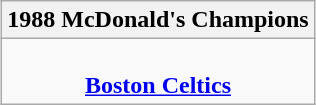<table class=wikitable style="text-align:center; margin:auto">
<tr>
<th>1988 McDonald's Champions</th>
</tr>
<tr>
<td><br><strong><a href='#'>Boston Celtics </a></strong></td>
</tr>
</table>
